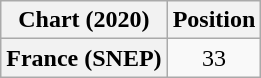<table class="wikitable plainrowheaders" style="text-align:center">
<tr>
<th scope="col">Chart (2020)</th>
<th scope="col">Position</th>
</tr>
<tr>
<th scope="row">France (SNEP)</th>
<td>33</td>
</tr>
</table>
